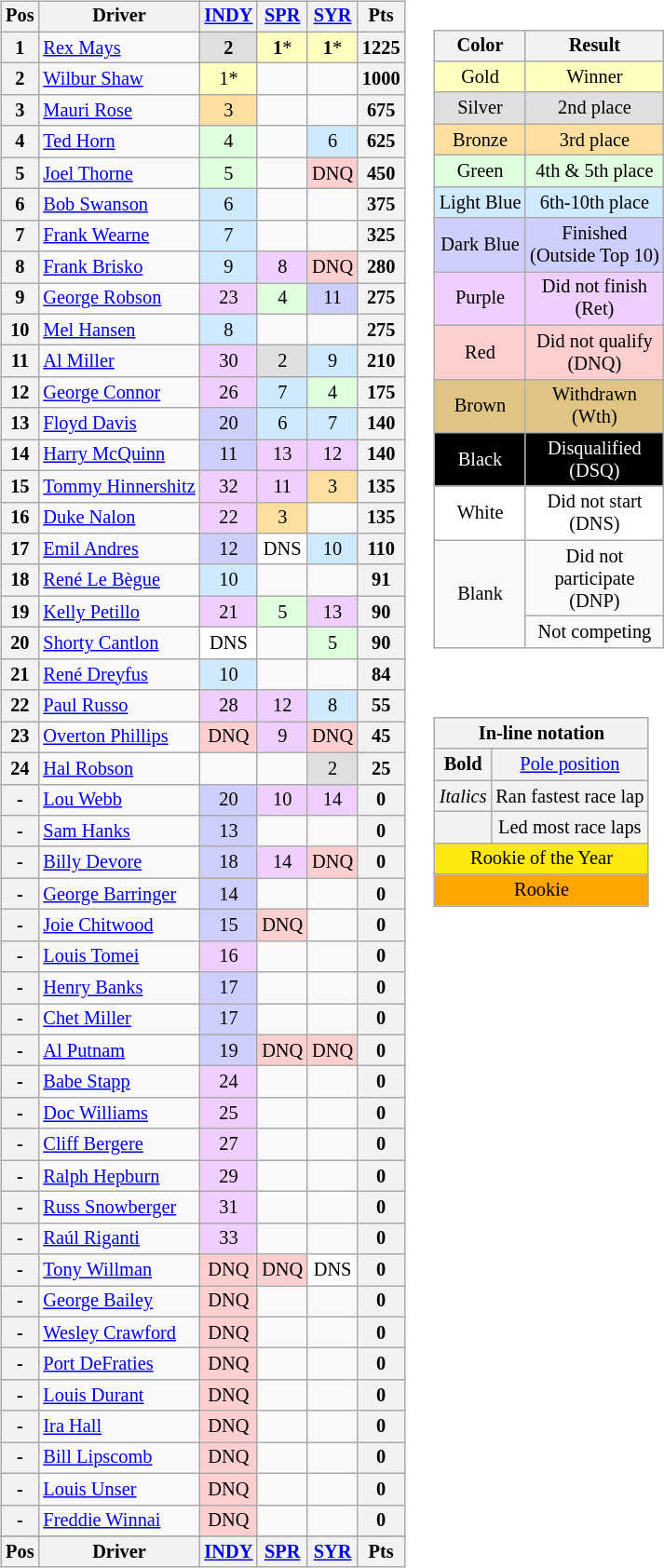<table>
<tr>
<td><br><table class="wikitable" style="font-size: 85%">
<tr valign="top">
<th valign="middle">Pos</th>
<th valign="middle">Driver</th>
<th><a href='#'>INDY</a><br></th>
<th><a href='#'>SPR</a><br></th>
<th><a href='#'>SYR</a><br></th>
<th valign="middle">Pts</th>
</tr>
<tr>
<th>1</th>
<td> <a href='#'>Rex Mays</a></td>
<td style="background:#DFDFDF;" align=center><strong>2</strong></td>
<td style="background:#FFFFBF;" align=center><strong>1</strong>*</td>
<td style="background:#FFFFBF;" align=center><strong>1</strong>*</td>
<th>1225</th>
</tr>
<tr>
<th>2</th>
<td> <a href='#'>Wilbur Shaw</a></td>
<td style="background:#FFFFBF;" align=center>1*</td>
<td></td>
<td></td>
<th>1000</th>
</tr>
<tr>
<th>3</th>
<td> <a href='#'>Mauri Rose</a></td>
<td style="background:#FFDF9F;" align=center>3</td>
<td></td>
<td></td>
<th>675</th>
</tr>
<tr>
<th>4</th>
<td> <a href='#'>Ted Horn</a></td>
<td style="background:#DFFFDF;" align=center>4</td>
<td></td>
<td style="background:#CFEAFF;" align=center>6</td>
<th>625</th>
</tr>
<tr>
<th>5</th>
<td> <a href='#'>Joel Thorne</a></td>
<td style="background:#DFFFDF;" align=center>5</td>
<td></td>
<td style="background:#FFCFCF;" align=center>DNQ</td>
<th>450</th>
</tr>
<tr>
<th>6</th>
<td> <a href='#'>Bob Swanson</a></td>
<td style="background:#CFEAFF;" align=center>6</td>
<td></td>
<td></td>
<th>375</th>
</tr>
<tr>
<th>7</th>
<td> <a href='#'>Frank Wearne</a></td>
<td style="background:#CFEAFF;" align=center>7</td>
<td></td>
<td></td>
<th>325</th>
</tr>
<tr>
<th>8</th>
<td> <a href='#'>Frank Brisko</a></td>
<td style="background:#CFEAFF;" align=center>9</td>
<td style="background:#EFCFFF;" align=center>8</td>
<td style="background:#FFCFCF;" align=center>DNQ</td>
<th>280</th>
</tr>
<tr>
<th>9</th>
<td> <a href='#'>George Robson</a></td>
<td style="background:#EFCFFF;" align=center>23</td>
<td style="background:#DFFFDF;" align=center>4</td>
<td style="background:#CFCFFF;" align=center>11</td>
<th>275</th>
</tr>
<tr>
<th>10</th>
<td> <a href='#'>Mel Hansen</a></td>
<td style="background:#CFEAFF;" align=center>8</td>
<td></td>
<td></td>
<th>275</th>
</tr>
<tr>
<th>11</th>
<td> <a href='#'>Al Miller</a></td>
<td style="background:#EFCFFF;" align=center>30</td>
<td style="background:#DFDFDF;" align=center>2</td>
<td style="background:#CFEAFF;" align=center>9</td>
<th>210</th>
</tr>
<tr>
<th>12</th>
<td> <a href='#'>George Connor</a></td>
<td style="background:#EFCFFF;" align=center>26</td>
<td style="background:#CFEAFF;" align=center>7</td>
<td style="background:#DFFFDF;" align=center>4</td>
<th>175</th>
</tr>
<tr>
<th>13</th>
<td> <a href='#'>Floyd Davis</a></td>
<td style="background:#CFCFFF;" align=center>20</td>
<td style="background:#CFEAFF;" align=center>6</td>
<td style="background:#CFEAFF;" align=center>7</td>
<th>140</th>
</tr>
<tr>
<th>14</th>
<td> <a href='#'>Harry McQuinn</a></td>
<td style="background:#CFCFFF;" align=center>11</td>
<td style="background:#EFCFFF;" align=center>13</td>
<td style="background:#EFCFFF;" align=center>12</td>
<th>140</th>
</tr>
<tr>
<th>15</th>
<td> <a href='#'>Tommy Hinnershitz</a></td>
<td style="background:#EFCFFF;" align=center>32</td>
<td style="background:#EFCFFF;" align=center>11</td>
<td style="background:#FFDF9F;" align=center>3</td>
<th>135</th>
</tr>
<tr>
<th>16</th>
<td> <a href='#'>Duke Nalon</a></td>
<td style="background:#EFCFFF;" align=center>22</td>
<td style="background:#FFDF9F;" align=center>3</td>
<td></td>
<th>135</th>
</tr>
<tr>
<th>17</th>
<td> <a href='#'>Emil Andres</a></td>
<td style="background:#CFCFFF;" align=center>12</td>
<td style="background:#FFFFFF;" align=center>DNS</td>
<td style="background:#CFEAFF;" align=center>10</td>
<th>110</th>
</tr>
<tr>
<th>18</th>
<td> <a href='#'>René Le Bègue</a> </td>
<td style="background:#CFEAFF;" align=center>10</td>
<td></td>
<td></td>
<th>91</th>
</tr>
<tr>
<th>19</th>
<td> <a href='#'>Kelly Petillo</a></td>
<td style="background:#EFCFFF;" align=center>21</td>
<td style="background:#DFFFDF;" align=center>5</td>
<td style="background:#EFCFFF;" align=center>13</td>
<th>90</th>
</tr>
<tr>
<th>20</th>
<td> <a href='#'>Shorty Cantlon</a></td>
<td style="background:#FFFFFF;" align=center>DNS</td>
<td></td>
<td style="background:#DFFFDF;" align=center>5</td>
<th>90</th>
</tr>
<tr>
<th>21</th>
<td> <a href='#'>René Dreyfus</a> </td>
<td style="background:#CFEAFF;" align=center>10</td>
<td></td>
<td></td>
<th>84</th>
</tr>
<tr>
<th>22</th>
<td> <a href='#'>Paul Russo</a> </td>
<td style="background:#EFCFFF;" align=center>28</td>
<td style="background:#EFCFFF;" align=center>12</td>
<td style="background:#CFEAFF;" align=center>8</td>
<th>55</th>
</tr>
<tr>
<th>23</th>
<td> <a href='#'>Overton Phillips</a></td>
<td style="background:#FFCFCF;" align=center>DNQ</td>
<td style="background:#EFCFFF;" align=center>9</td>
<td style="background:#FFCFCF;" align=center>DNQ</td>
<th>45</th>
</tr>
<tr>
<th>24</th>
<td> <a href='#'>Hal Robson</a> </td>
<td></td>
<td></td>
<td style="background:#DFDFDF;" align=center>2</td>
<th>25</th>
</tr>
<tr>
<th>-</th>
<td> <a href='#'>Lou Webb</a> </td>
<td style="background:#CFCFFF;" align=center>20</td>
<td style="background:#EFCFFF;" align=center>10</td>
<td style="background:#EFCFFF;" align=center>14</td>
<th>0</th>
</tr>
<tr>
<th>-</th>
<td> <a href='#'>Sam Hanks</a> </td>
<td style="background:#CFCFFF;" align=center>13</td>
<td></td>
<td></td>
<th>0</th>
</tr>
<tr>
<th>-</th>
<td> <a href='#'>Billy Devore</a></td>
<td style="background:#CFCFFF;" align=center>18</td>
<td style="background:#EFCFFF;" align=center>14</td>
<td style="background:#FFCFCF;" align=center>DNQ</td>
<th>0</th>
</tr>
<tr>
<th>-</th>
<td> <a href='#'>George Barringer</a></td>
<td style="background:#CFCFFF;" align=center>14</td>
<td></td>
<td></td>
<th>0</th>
</tr>
<tr>
<th>-</th>
<td> <a href='#'>Joie Chitwood</a> </td>
<td style="background:#CFCFFF;" align=center>15</td>
<td style="background:#FFCFCF;" align=center>DNQ</td>
<td></td>
<th>0</th>
</tr>
<tr>
<th>-</th>
<td> <a href='#'>Louis Tomei</a></td>
<td style="background:#EFCFFF;" align=center>16</td>
<td></td>
<td></td>
<th>0</th>
</tr>
<tr>
<th>-</th>
<td> <a href='#'>Henry Banks</a></td>
<td style="background:#CFCFFF;" align=center>17</td>
<td></td>
<td></td>
<th>0</th>
</tr>
<tr>
<th>-</th>
<td> <a href='#'>Chet Miller</a></td>
<td style="background:#CFCFFF;" align=center>17</td>
<td></td>
<td></td>
<th>0</th>
</tr>
<tr>
<th>-</th>
<td> <a href='#'>Al Putnam</a></td>
<td style="background:#CFCFFF;" align=center>19</td>
<td style="background:#FFCFCF;" align=center>DNQ</td>
<td style="background:#FFCFCF;" align=center>DNQ</td>
<th>0</th>
</tr>
<tr>
<th>-</th>
<td> <a href='#'>Babe Stapp</a></td>
<td style="background:#EFCFFF;" align=center>24</td>
<td></td>
<td></td>
<th>0</th>
</tr>
<tr>
<th>-</th>
<td> <a href='#'>Doc Williams</a></td>
<td style="background:#EFCFFF;" align=center>25</td>
<td></td>
<td></td>
<th>0</th>
</tr>
<tr>
<th>-</th>
<td> <a href='#'>Cliff Bergere</a></td>
<td style="background:#EFCFFF;" align=center>27</td>
<td></td>
<td></td>
<th>0</th>
</tr>
<tr>
<th>-</th>
<td> <a href='#'>Ralph Hepburn</a></td>
<td style="background:#EFCFFF;" align=center>29</td>
<td></td>
<td></td>
<th>0</th>
</tr>
<tr>
<th>-</th>
<td> <a href='#'>Russ Snowberger</a></td>
<td style="background:#EFCFFF;" align=center>31</td>
<td></td>
<td></td>
<th>0</th>
</tr>
<tr>
<th>-</th>
<td> <a href='#'>Raúl Riganti</a></td>
<td style="background:#EFCFFF;" align=center>33</td>
<td></td>
<td></td>
<th>0</th>
</tr>
<tr>
<th>-</th>
<td> <a href='#'>Tony Willman</a></td>
<td style="background:#FFCFCF;" align=center>DNQ</td>
<td style="background:#FFCFCF;" align=center>DNQ</td>
<td style="background:#FFFFFF;" align=center>DNS</td>
<th>0</th>
</tr>
<tr>
<th>-</th>
<td> <a href='#'>George Bailey</a></td>
<td style="background:#FFCFCF;" align=center>DNQ</td>
<td></td>
<td></td>
<th>0</th>
</tr>
<tr>
<th>-</th>
<td> <a href='#'>Wesley Crawford</a></td>
<td style="background:#FFCFCF;" align=center>DNQ</td>
<td></td>
<td></td>
<th>0</th>
</tr>
<tr>
<th>-</th>
<td> <a href='#'>Port DeFraties</a></td>
<td style="background:#FFCFCF;" align=center>DNQ</td>
<td></td>
<td></td>
<th>0</th>
</tr>
<tr>
<th>-</th>
<td> <a href='#'>Louis Durant</a></td>
<td style="background:#FFCFCF;" align=center>DNQ</td>
<td></td>
<td></td>
<th>0</th>
</tr>
<tr>
<th>-</th>
<td> <a href='#'>Ira Hall</a></td>
<td style="background:#FFCFCF;" align=center>DNQ</td>
<td></td>
<td></td>
<th>0</th>
</tr>
<tr>
<th>-</th>
<td> <a href='#'>Bill Lipscomb</a></td>
<td style="background:#FFCFCF;" align=center>DNQ</td>
<td></td>
<td></td>
<th>0</th>
</tr>
<tr>
<th>-</th>
<td> <a href='#'>Louis Unser</a></td>
<td style="background:#FFCFCF;" align=center>DNQ</td>
<td></td>
<td></td>
<th>0</th>
</tr>
<tr>
<th>-</th>
<td> <a href='#'>Freddie Winnai</a></td>
<td style="background:#FFCFCF;" align=center>DNQ</td>
<td></td>
<td></td>
<th>0</th>
</tr>
<tr>
</tr>
<tr valign="top">
<th valign="middle">Pos</th>
<th valign="middle">Driver</th>
<th><a href='#'>INDY</a><br></th>
<th><a href='#'>SPR</a><br></th>
<th><a href='#'>SYR</a><br></th>
<th valign="middle">Pts</th>
</tr>
</table>
</td>
<td valign="top"><br><table>
<tr>
<td><br><table style="margin-right:0; font-size:85%; text-align:center;;" class="wikitable">
<tr>
<th>Color</th>
<th>Result</th>
</tr>
<tr bgcolor="#FFFFBF">
<td>Gold</td>
<td>Winner</td>
</tr>
<tr bgcolor="#DFDFDF">
<td>Silver</td>
<td>2nd place</td>
</tr>
<tr bgcolor="#FFDF9F">
<td>Bronze</td>
<td>3rd place</td>
</tr>
<tr bgcolor="#DFFFDF">
<td>Green</td>
<td>4th & 5th place</td>
</tr>
<tr bgcolor="#CFEAFF">
<td>Light Blue</td>
<td>6th-10th place</td>
</tr>
<tr bgcolor="#CFCFFF">
<td>Dark Blue</td>
<td>Finished<br>(Outside Top 10)</td>
</tr>
<tr bgcolor="#EFCFFF">
<td>Purple</td>
<td>Did not finish<br>(Ret)</td>
</tr>
<tr bgcolor="#FFCFCF">
<td>Red</td>
<td>Did not qualify<br>(DNQ)</td>
</tr>
<tr bgcolor="#DFC484">
<td>Brown</td>
<td>Withdrawn<br>(Wth)</td>
</tr>
<tr bgcolor="#000000;" style="color:white">
<td>Black</td>
<td>Disqualified<br>(DSQ)</td>
</tr>
<tr bgcolor="#FFFFFF">
<td rowspan="1;">White</td>
<td>Did not start<br>(DNS)</td>
</tr>
<tr>
<td rowspan="2;">Blank</td>
<td>Did not<br>participate<br>(DNP)</td>
</tr>
<tr>
<td>Not competing</td>
</tr>
</table>
</td>
</tr>
<tr>
<td><br><table style="margin-right:0; font-size:85%; text-align:center;;" class="wikitable">
<tr>
<td style="background:#F2F2F2;" align=center colspan=2><strong>In-line notation</strong></td>
</tr>
<tr>
<td style="background:#F2F2F2;" align=center><strong>Bold</strong></td>
<td style="background:#F2F2F2;" align=center><a href='#'>Pole position</a></td>
</tr>
<tr>
<td style="background:#F2F2F2;" align=center><em>Italics</em></td>
<td style="background:#F2F2F2;" align=center>Ran fastest race lap</td>
</tr>
<tr>
<td style="background:#F2F2F2;" align=center></td>
<td style="background:#F2F2F2;" align=center>Led most race laps</td>
</tr>
<tr>
<td style="background:#FDE910;" align=center colspan=2>Rookie of the Year</td>
</tr>
<tr>
<td style="background:Orange;" align=center colspan=2>Rookie</td>
</tr>
</table>
</td>
</tr>
</table>
</td>
</tr>
</table>
